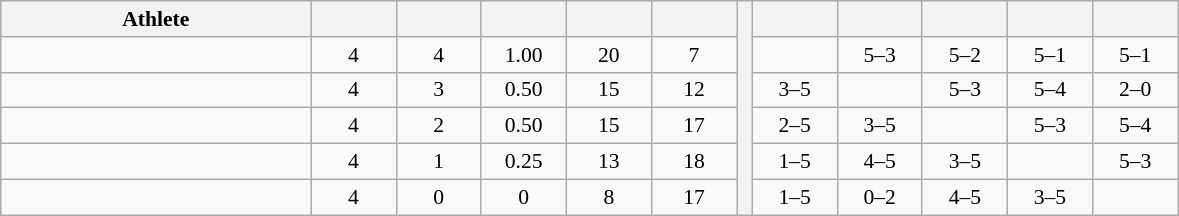<table class="wikitable" style="text-align:center; font-size:90%;">
<tr>
<th width=200>Athlete</th>
<th width=50></th>
<th width=50></th>
<th width=50></th>
<th width=50></th>
<th width=50></th>
<th rowspan=6> </th>
<th width=50></th>
<th width=50></th>
<th width=50></th>
<th width=50></th>
<th width=50></th>
</tr>
<tr>
<td align=left></td>
<td>4</td>
<td>4</td>
<td>1.00</td>
<td>20</td>
<td>7</td>
<td></td>
<td>5–3</td>
<td>5–2</td>
<td>5–1</td>
<td>5–1</td>
</tr>
<tr>
<td align=left></td>
<td>4</td>
<td>3</td>
<td>0.50</td>
<td>15</td>
<td>12</td>
<td>3–5</td>
<td></td>
<td>5–3</td>
<td>5–4</td>
<td>2–0</td>
</tr>
<tr>
<td align=left></td>
<td>4</td>
<td>2</td>
<td>0.50</td>
<td>15</td>
<td>17</td>
<td>2–5</td>
<td>3–5</td>
<td></td>
<td>5–3</td>
<td>5–4</td>
</tr>
<tr>
<td align=left></td>
<td>4</td>
<td>1</td>
<td>0.25</td>
<td>13</td>
<td>18</td>
<td>1–5</td>
<td>4–5</td>
<td>3–5</td>
<td></td>
<td>5–3</td>
</tr>
<tr>
<td align=left></td>
<td>4</td>
<td>0</td>
<td>0</td>
<td>8</td>
<td>17</td>
<td>1–5</td>
<td>0–2</td>
<td>4–5</td>
<td>3–5</td>
<td></td>
</tr>
</table>
